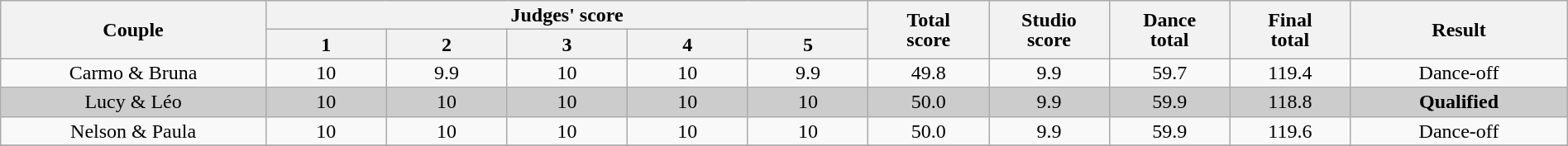<table class="wikitable" style="font-size:100%; line-height:16px; text-align:center" width="100%">
<tr>
<th rowspan=2 width="11.0%">Couple</th>
<th colspan=5 width="25.0%">Judges' score</th>
<th rowspan=2 width="05.0%">Total<br>score</th>
<th rowspan=2 width="05.0%">Studio<br>score</th>
<th rowspan=2 width="05.0%">Dance<br>total</th>
<th rowspan=2 width="05.0%">Final<br>total</th>
<th rowspan=2 width="09.0%">Result</th>
</tr>
<tr>
<th width="05.0%">1</th>
<th width="05.0%">2</th>
<th width="05.0%">3</th>
<th width="05.0%">4</th>
<th width="05.0%">5</th>
</tr>
<tr>
<td>Carmo & Bruna</td>
<td>10</td>
<td>9.9</td>
<td>10</td>
<td>10</td>
<td>9.9</td>
<td>49.8</td>
<td>9.9</td>
<td>59.7</td>
<td>119.4</td>
<td>Dance-off</td>
</tr>
<tr bgcolor=CCCCCC>
<td>Lucy & Léo</td>
<td>10</td>
<td>10</td>
<td>10</td>
<td>10</td>
<td>10</td>
<td>50.0</td>
<td>9.9</td>
<td>59.9</td>
<td>118.8</td>
<td><strong>Qualified</strong></td>
</tr>
<tr>
<td>Nelson & Paula</td>
<td>10</td>
<td>10</td>
<td>10</td>
<td>10</td>
<td>10</td>
<td>50.0</td>
<td>9.9</td>
<td>59.9</td>
<td>119.6</td>
<td>Dance-off</td>
</tr>
<tr>
</tr>
</table>
